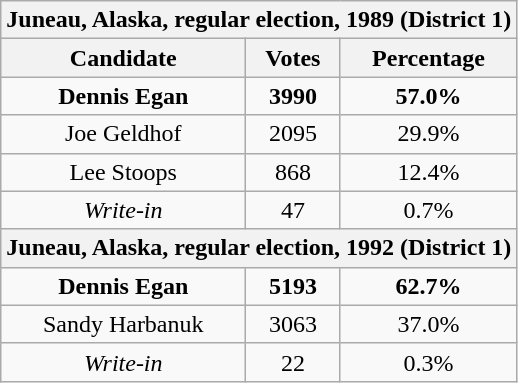<table class=wikitable style=text-align:center>
<tr>
<th colspan=3>Juneau, Alaska, regular election, 1989 (District 1)</th>
</tr>
<tr>
<th>Candidate</th>
<th>Votes</th>
<th>Percentage</th>
</tr>
<tr>
<td><strong>Dennis Egan</strong></td>
<td><strong>3990</strong></td>
<td><strong>57.0%</strong></td>
</tr>
<tr>
<td>Joe Geldhof</td>
<td>2095</td>
<td>29.9%</td>
</tr>
<tr>
<td>Lee Stoops</td>
<td>868</td>
<td>12.4%</td>
</tr>
<tr>
<td><em>Write-in</em></td>
<td>47</td>
<td>0.7%</td>
</tr>
<tr>
<th colspan=3>Juneau, Alaska, regular election, 1992 (District 1)</th>
</tr>
<tr>
<td><strong>Dennis Egan</strong></td>
<td><strong>5193</strong></td>
<td><strong>62.7%</strong></td>
</tr>
<tr>
<td>Sandy Harbanuk</td>
<td>3063</td>
<td>37.0%</td>
</tr>
<tr>
<td><em>Write-in</em></td>
<td>22</td>
<td>0.3%</td>
</tr>
</table>
